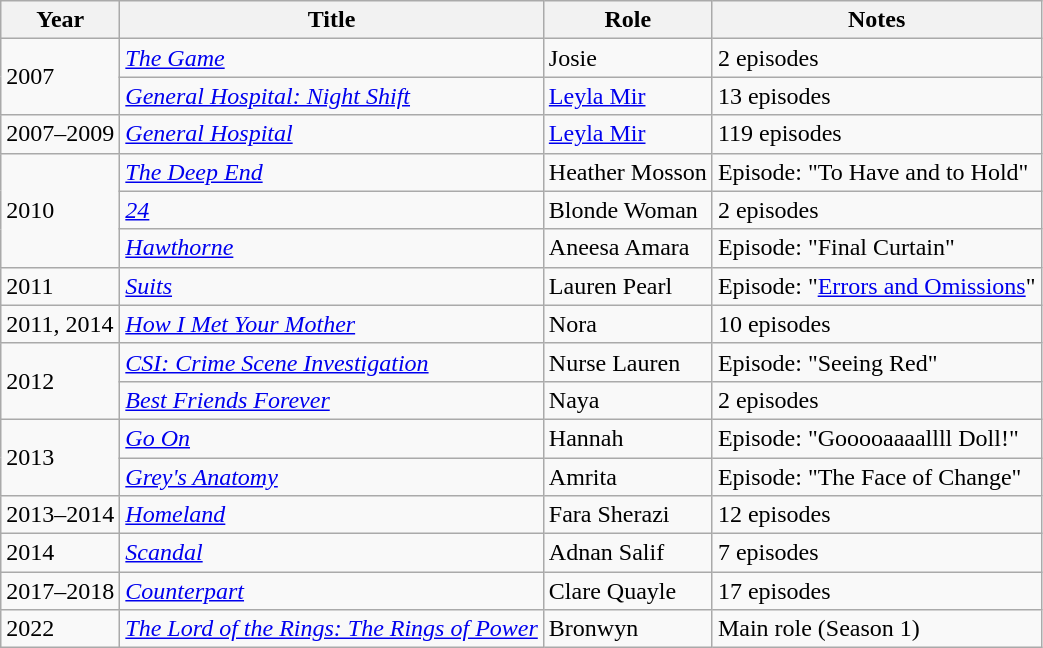<table class="wikitable">
<tr>
<th>Year</th>
<th>Title</th>
<th>Role</th>
<th>Notes</th>
</tr>
<tr>
<td rowspan="2">2007</td>
<td><em><a href='#'>The Game</a></em></td>
<td>Josie</td>
<td>2 episodes</td>
</tr>
<tr>
<td><em><a href='#'>General Hospital: Night Shift</a></em></td>
<td><a href='#'>Leyla Mir</a></td>
<td>13 episodes</td>
</tr>
<tr>
<td>2007–2009</td>
<td><em><a href='#'>General Hospital</a></em></td>
<td><a href='#'>Leyla Mir</a></td>
<td>119 episodes</td>
</tr>
<tr>
<td rowspan="3">2010</td>
<td><em><a href='#'>The Deep End</a></em></td>
<td>Heather Mosson</td>
<td>Episode: "To Have and to Hold"</td>
</tr>
<tr>
<td><em><a href='#'>24</a></em></td>
<td>Blonde Woman</td>
<td>2 episodes</td>
</tr>
<tr>
<td><em><a href='#'>Hawthorne</a></em></td>
<td>Aneesa Amara</td>
<td>Episode: "Final Curtain"</td>
</tr>
<tr>
<td>2011</td>
<td><em><a href='#'>Suits</a></em></td>
<td>Lauren Pearl</td>
<td>Episode: "<a href='#'>Errors and Omissions</a>"</td>
</tr>
<tr>
<td>2011, 2014</td>
<td><em><a href='#'>How I Met Your Mother</a></em></td>
<td>Nora</td>
<td>10 episodes</td>
</tr>
<tr>
<td rowspan="2">2012</td>
<td><em><a href='#'>CSI: Crime Scene Investigation</a></em></td>
<td>Nurse Lauren</td>
<td>Episode: "Seeing Red"</td>
</tr>
<tr>
<td><em><a href='#'>Best Friends Forever</a></em></td>
<td>Naya</td>
<td>2 episodes</td>
</tr>
<tr>
<td rowspan="2">2013</td>
<td><em><a href='#'>Go On</a></em></td>
<td>Hannah</td>
<td>Episode: "Gooooaaaallll Doll!"</td>
</tr>
<tr>
<td><em><a href='#'>Grey's Anatomy</a></em></td>
<td>Amrita</td>
<td>Episode: "The Face of Change"</td>
</tr>
<tr>
<td>2013–2014</td>
<td><em><a href='#'>Homeland</a></em></td>
<td>Fara Sherazi</td>
<td>12 episodes</td>
</tr>
<tr>
<td>2014</td>
<td><em><a href='#'>Scandal</a></em></td>
<td>Adnan Salif</td>
<td>7 episodes</td>
</tr>
<tr>
<td>2017–2018</td>
<td><em><a href='#'>Counterpart</a></em></td>
<td>Clare Quayle</td>
<td>17 episodes</td>
</tr>
<tr>
<td>2022</td>
<td><em><a href='#'>The Lord of the Rings: The Rings of Power</a></em></td>
<td>Bronwyn</td>
<td>Main role (Season 1)</td>
</tr>
</table>
